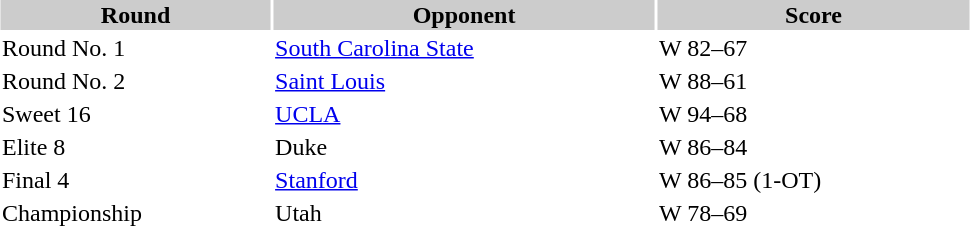<table style="width:650px; border:'1' 'solid' 'gray'; margin:auto;">
<tr>
<th style="background:#ccc;">Round</th>
<th style="background:#ccc;">Opponent</th>
<th style="background:#ccc;">Score</th>
</tr>
<tr>
<td>Round No. 1</td>
<td><a href='#'>South Carolina State</a></td>
<td>W 82–67</td>
</tr>
<tr>
<td>Round No. 2</td>
<td><a href='#'>Saint Louis</a></td>
<td>W 88–61</td>
</tr>
<tr>
<td>Sweet 16</td>
<td><a href='#'>UCLA</a></td>
<td>W 94–68</td>
</tr>
<tr>
<td>Elite 8</td>
<td>Duke</td>
<td>W 86–84</td>
</tr>
<tr>
<td>Final 4</td>
<td><a href='#'>Stanford</a></td>
<td>W 86–85 (1-OT)</td>
</tr>
<tr>
<td>Championship</td>
<td>Utah</td>
<td>W 78–69</td>
</tr>
</table>
